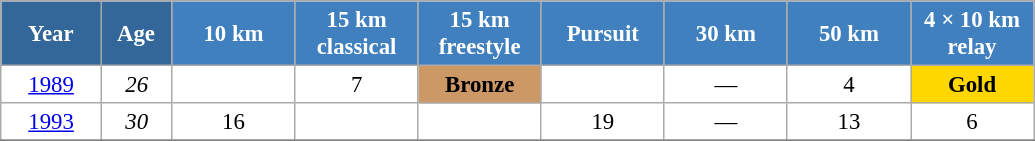<table class="wikitable" style="font-size:95%; text-align:center; border:grey solid 1px; border-collapse:collapse; background:#ffffff;">
<tr>
<th style="background-color:#369; color:white; width:60px;"> Year </th>
<th style="background-color:#369; color:white; width:40px;"> Age </th>
<th style="background-color:#4180be; color:white; width:75px;"> 10 km </th>
<th style="background-color:#4180be; color:white; width:75px;"> 15 km <br> classical </th>
<th style="background-color:#4180be; color:white; width:75px;"> 15 km <br> freestyle </th>
<th style="background-color:#4180be; color:white; width:75px;"> Pursuit </th>
<th style="background-color:#4180be; color:white; width:75px;"> 30 km </th>
<th style="background-color:#4180be; color:white; width:75px;"> 50 km </th>
<th style="background-color:#4180be; color:white; width:75px;"> 4 × 10 km <br> relay </th>
</tr>
<tr>
<td><a href='#'>1989</a></td>
<td><em>26</em></td>
<td></td>
<td>7</td>
<td bgcolor="cc9966"><strong>Bronze</strong></td>
<td></td>
<td>—</td>
<td>4</td>
<td style="background:gold;"><strong>Gold</strong></td>
</tr>
<tr>
<td><a href='#'>1993</a></td>
<td><em>30</em></td>
<td>16</td>
<td></td>
<td></td>
<td>19</td>
<td>—</td>
<td>13</td>
<td>6</td>
</tr>
<tr>
</tr>
</table>
